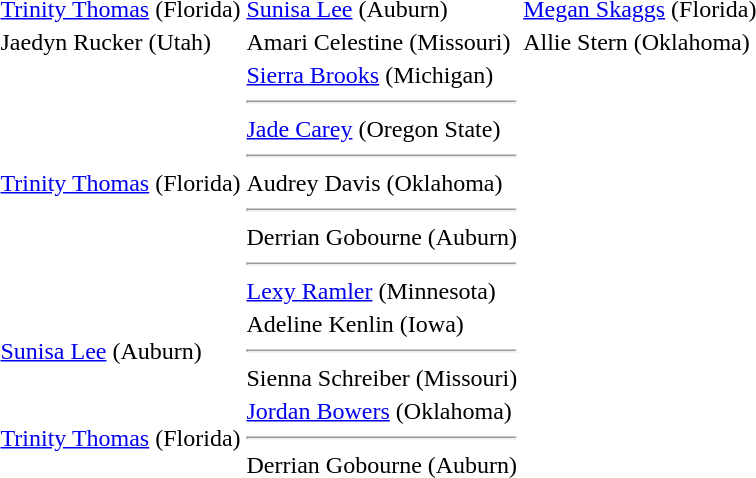<table>
<tr>
<th scope=row style="text-align:left"></th>
<td><a href='#'>Trinity Thomas</a> (Florida)</td>
<td><a href='#'>Sunisa Lee</a> (Auburn)</td>
<td><a href='#'>Megan Skaggs</a> (Florida)</td>
</tr>
<tr>
<th scope=row style="text-align:left"></th>
<td>Jaedyn Rucker (Utah)</td>
<td>Amari Celestine (Missouri)</td>
<td>Allie Stern (Oklahoma)</td>
</tr>
<tr>
<th scope=row style="text-align:left"></th>
<td><a href='#'>Trinity Thomas</a> (Florida)</td>
<td><a href='#'>Sierra Brooks</a> (Michigan)<hr><a href='#'>Jade Carey</a> (Oregon State)<hr>Audrey Davis (Oklahoma)<hr>Derrian Gobourne (Auburn)<hr><a href='#'>Lexy Ramler</a> (Minnesota)</td>
<td></td>
</tr>
<tr>
<th scope=row style="text-align:left"></th>
<td><a href='#'>Sunisa Lee</a> (Auburn)</td>
<td>Adeline Kenlin (Iowa)<hr>Sienna Schreiber (Missouri)</td>
<td></td>
</tr>
<tr>
<th scope=row style="text-align:left"></th>
<td><a href='#'>Trinity Thomas</a> (Florida)</td>
<td><a href='#'>Jordan Bowers</a> (Oklahoma)<hr>Derrian Gobourne (Auburn)</td>
<td></td>
</tr>
</table>
